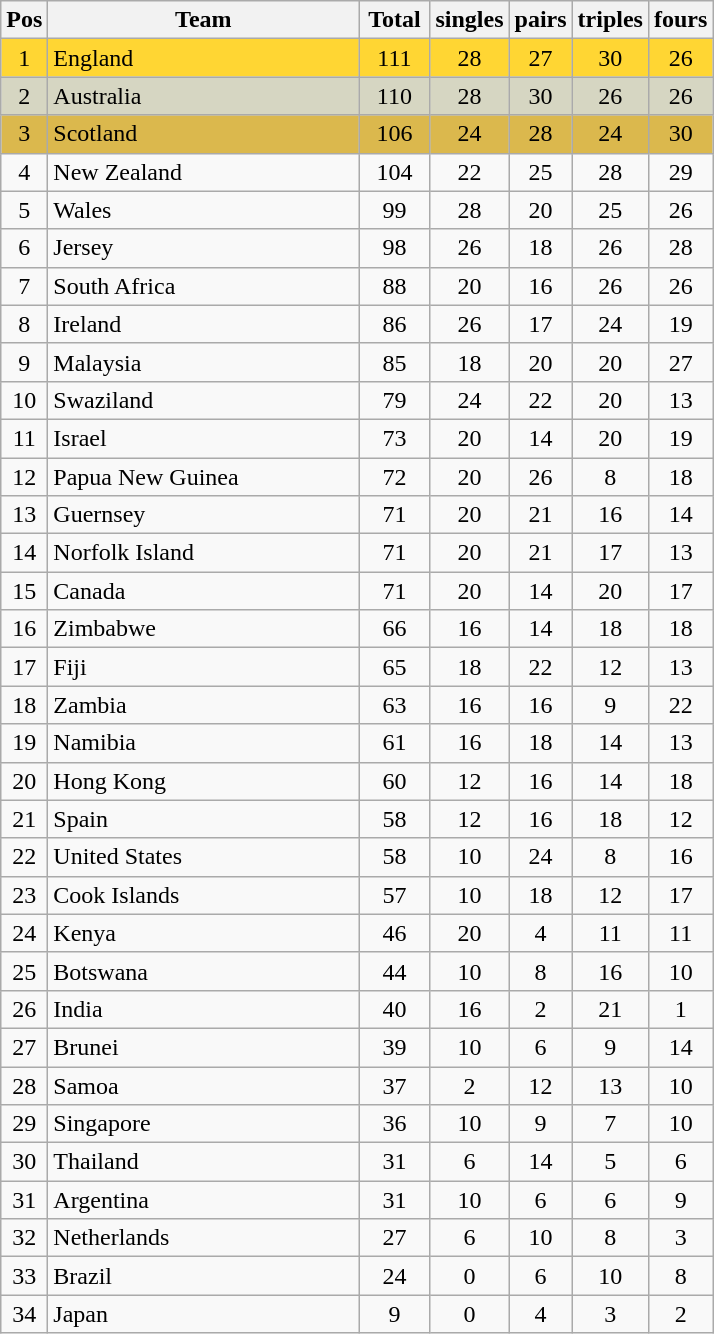<table class="wikitable" style="font-size: 100%">
<tr>
<th width=20>Pos</th>
<th width=200>Team</th>
<th width=40><strong>Total</strong></th>
<th width=30>singles</th>
<th width=30>pairs</th>
<th width=30>triples</th>
<th width=30>fours</th>
</tr>
<tr align=center style="background: #FFD633;">
<td>1</td>
<td align="left"> England</td>
<td>111</td>
<td>28</td>
<td>27</td>
<td>30</td>
<td>26</td>
</tr>
<tr align=center style="background: #D6D6C2;">
<td>2</td>
<td align="left"> Australia</td>
<td>110</td>
<td>28</td>
<td>30</td>
<td>26</td>
<td>26</td>
</tr>
<tr align=center style="background: #DBB84D;">
<td>3</td>
<td align="left"> Scotland</td>
<td>106</td>
<td>24</td>
<td>28</td>
<td>24</td>
<td>30</td>
</tr>
<tr align=center>
<td>4</td>
<td align="left"> New Zealand</td>
<td>104</td>
<td>22</td>
<td>25</td>
<td>28</td>
<td>29</td>
</tr>
<tr align=center>
<td>5</td>
<td align="left"> Wales</td>
<td>99</td>
<td>28</td>
<td>20</td>
<td>25</td>
<td>26</td>
</tr>
<tr align=center>
<td>6</td>
<td align="left"> Jersey</td>
<td>98</td>
<td>26</td>
<td>18</td>
<td>26</td>
<td>28</td>
</tr>
<tr align=center>
<td>7</td>
<td align="left"> South Africa</td>
<td>88</td>
<td>20</td>
<td>16</td>
<td>26</td>
<td>26</td>
</tr>
<tr align=center>
<td>8</td>
<td align="left"> Ireland</td>
<td>86</td>
<td>26</td>
<td>17</td>
<td>24</td>
<td>19</td>
</tr>
<tr align=center>
<td>9</td>
<td align="left"> Malaysia</td>
<td>85</td>
<td>18</td>
<td>20</td>
<td>20</td>
<td>27</td>
</tr>
<tr align=center>
<td>10</td>
<td align="left"> Swaziland</td>
<td>79</td>
<td>24</td>
<td>22</td>
<td>20</td>
<td>13</td>
</tr>
<tr align=center>
<td>11</td>
<td align="left"> Israel</td>
<td>73</td>
<td>20</td>
<td>14</td>
<td>20</td>
<td>19</td>
</tr>
<tr align=center>
<td>12</td>
<td align="left"> Papua New Guinea</td>
<td>72</td>
<td>20</td>
<td>26</td>
<td>8</td>
<td>18</td>
</tr>
<tr align=center>
<td>13</td>
<td align="left"> Guernsey</td>
<td>71</td>
<td>20</td>
<td>21</td>
<td>16</td>
<td>14</td>
</tr>
<tr align=center>
<td>14</td>
<td align="left"> Norfolk Island</td>
<td>71</td>
<td>20</td>
<td>21</td>
<td>17</td>
<td>13</td>
</tr>
<tr align=center>
<td>15</td>
<td align="left"> Canada</td>
<td>71</td>
<td>20</td>
<td>14</td>
<td>20</td>
<td>17</td>
</tr>
<tr align=center>
<td>16</td>
<td align="left"> Zimbabwe</td>
<td>66</td>
<td>16</td>
<td>14</td>
<td>18</td>
<td>18</td>
</tr>
<tr align=center>
<td>17</td>
<td align="left"> Fiji</td>
<td>65</td>
<td>18</td>
<td>22</td>
<td>12</td>
<td>13</td>
</tr>
<tr align=center>
<td>18</td>
<td align="left"> Zambia</td>
<td>63</td>
<td>16</td>
<td>16</td>
<td>9</td>
<td>22</td>
</tr>
<tr align=center>
<td>19</td>
<td align="left"> Namibia</td>
<td>61</td>
<td>16</td>
<td>18</td>
<td>14</td>
<td>13</td>
</tr>
<tr align=center>
<td>20</td>
<td align="left"> Hong Kong</td>
<td>60</td>
<td>12</td>
<td>16</td>
<td>14</td>
<td>18</td>
</tr>
<tr align=center>
<td>21</td>
<td align="left"> Spain</td>
<td>58</td>
<td>12</td>
<td>16</td>
<td>18</td>
<td>12</td>
</tr>
<tr align=center>
<td>22</td>
<td align="left"> United States</td>
<td>58</td>
<td>10</td>
<td>24</td>
<td>8</td>
<td>16</td>
</tr>
<tr align=center>
<td>23</td>
<td align="left"> Cook Islands</td>
<td>57</td>
<td>10</td>
<td>18</td>
<td>12</td>
<td>17</td>
</tr>
<tr align=center>
<td>24</td>
<td align="left"> Kenya</td>
<td>46</td>
<td>20</td>
<td>4</td>
<td>11</td>
<td>11</td>
</tr>
<tr align=center>
<td>25</td>
<td align="left"> Botswana</td>
<td>44</td>
<td>10</td>
<td>8</td>
<td>16</td>
<td>10</td>
</tr>
<tr align=center>
<td>26</td>
<td align="left"> India</td>
<td>40</td>
<td>16</td>
<td>2</td>
<td>21</td>
<td>1</td>
</tr>
<tr align=center>
<td>27</td>
<td align="left"> Brunei</td>
<td>39</td>
<td>10</td>
<td>6</td>
<td>9</td>
<td>14</td>
</tr>
<tr align=center>
<td>28</td>
<td align="left"> Samoa</td>
<td>37</td>
<td>2</td>
<td>12</td>
<td>13</td>
<td>10</td>
</tr>
<tr align=center>
<td>29</td>
<td align="left"> Singapore</td>
<td>36</td>
<td>10</td>
<td>9</td>
<td>7</td>
<td>10</td>
</tr>
<tr align=center>
<td>30</td>
<td align="left"> Thailand</td>
<td>31</td>
<td>6</td>
<td>14</td>
<td>5</td>
<td>6</td>
</tr>
<tr align=center>
<td>31</td>
<td align="left"> Argentina</td>
<td>31</td>
<td>10</td>
<td>6</td>
<td>6</td>
<td>9</td>
</tr>
<tr align=center>
<td>32</td>
<td align="left"> Netherlands</td>
<td>27</td>
<td>6</td>
<td>10</td>
<td>8</td>
<td>3</td>
</tr>
<tr align=center>
<td>33</td>
<td align="left"> Brazil</td>
<td>24</td>
<td>0</td>
<td>6</td>
<td>10</td>
<td>8</td>
</tr>
<tr align=center>
<td>34</td>
<td align="left"> Japan</td>
<td>9</td>
<td>0</td>
<td>4</td>
<td>3</td>
<td>2</td>
</tr>
</table>
